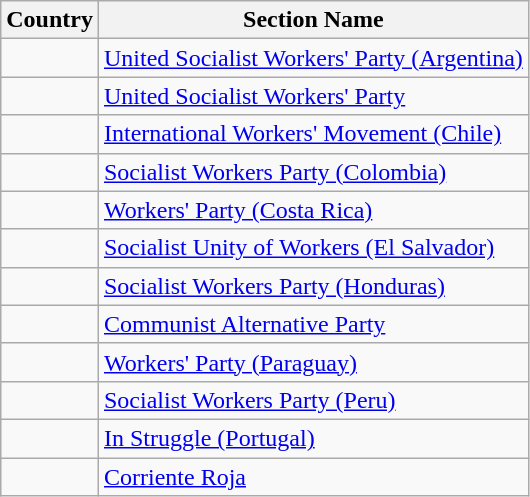<table class="wikitable">
<tr>
<th>Country</th>
<th>Section Name</th>
</tr>
<tr>
<td></td>
<td><a href='#'>United Socialist Workers' Party (Argentina)</a></td>
</tr>
<tr>
<td></td>
<td><a href='#'>United Socialist Workers' Party</a></td>
</tr>
<tr>
<td></td>
<td><a href='#'>International Workers' Movement (Chile)</a></td>
</tr>
<tr>
<td></td>
<td><a href='#'>Socialist Workers Party (Colombia)</a></td>
</tr>
<tr>
<td></td>
<td><a href='#'>Workers' Party (Costa Rica)</a></td>
</tr>
<tr>
<td></td>
<td><a href='#'>Socialist Unity of Workers (El Salvador)</a></td>
</tr>
<tr>
<td></td>
<td><a href='#'>Socialist Workers Party (Honduras)</a></td>
</tr>
<tr>
<td></td>
<td><a href='#'>Communist Alternative Party</a></td>
</tr>
<tr>
<td></td>
<td><a href='#'>Workers' Party (Paraguay)</a></td>
</tr>
<tr>
<td></td>
<td><a href='#'>Socialist Workers Party (Peru)</a></td>
</tr>
<tr>
<td></td>
<td><a href='#'>In Struggle (Portugal)</a></td>
</tr>
<tr>
<td></td>
<td><a href='#'>Corriente Roja</a></td>
</tr>
</table>
